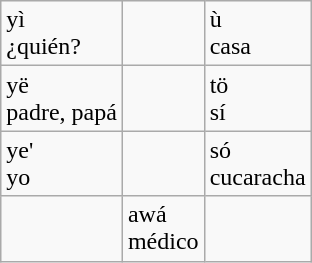<table class="wikitable">
<tr>
<td>yì<br>¿quién?</td>
<td></td>
<td>ù<br>casa</td>
</tr>
<tr>
<td>yë<br>padre, papá</td>
<td></td>
<td>tö<br>sí</td>
</tr>
<tr>
<td>ye'<br>yo</td>
<td></td>
<td>só<br>cucaracha</td>
</tr>
<tr>
<td></td>
<td>awá<br>médico</td>
<td></td>
</tr>
</table>
